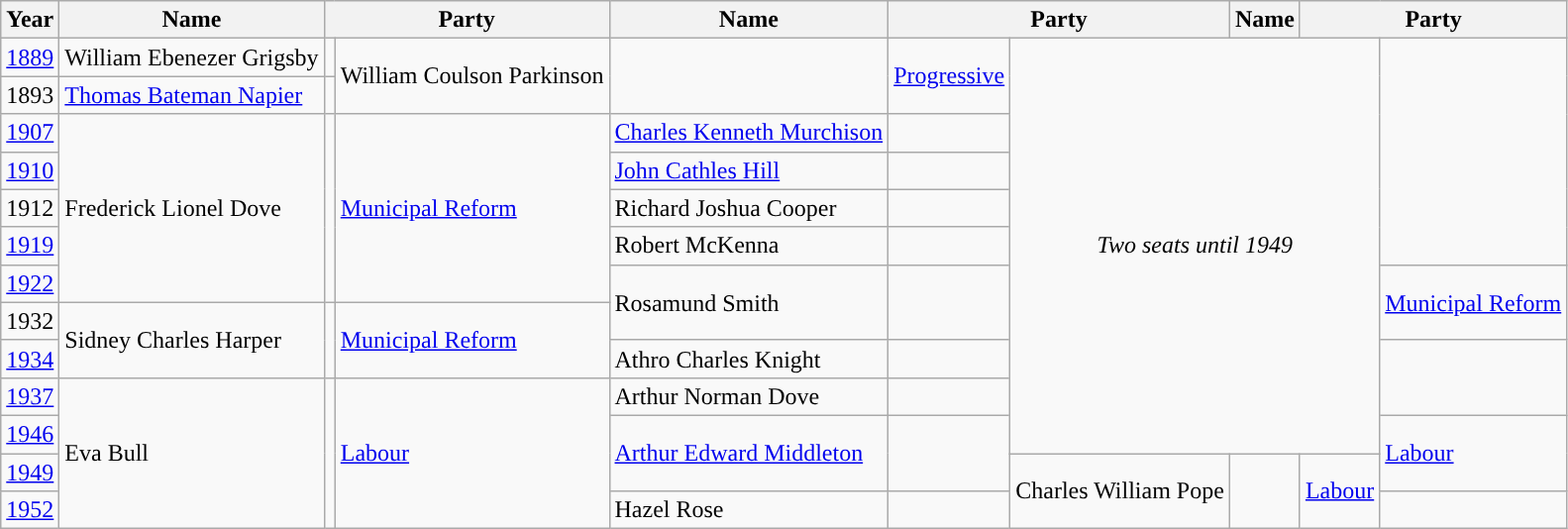<table class="wikitable">
<tr>
<th>Year</th>
<th>Name</th>
<th colspan=2>Party</th>
<th>Name</th>
<th colspan=2>Party</th>
<th>Name</th>
<th colspan=2>Party</th>
</tr>
<tr>
<td><a href='#'>1889</a></td>
<td>William Ebenezer Grigsby</td>
<td></td>
<td rowspan=2>William Coulson Parkinson</td>
<td rowspan=2 style="background-color: "></td>
<td rowspan=2><a href='#'>Progressive</a></td>
<td rowspan=11 colspan=3 align="center"><em>Two seats until 1949</em></td>
</tr>
<tr>
<td>1893</td>
<td><a href='#'>Thomas Bateman Napier</a></td>
<td></td>
</tr>
<tr>
<td><a href='#'>1907</a></td>
<td rowspan=5>Frederick Lionel Dove</td>
<td rowspan=5 style="background-color: "></td>
<td rowspan=5><a href='#'>Municipal Reform</a></td>
<td><a href='#'>Charles Kenneth Murchison</a></td>
<td></td>
</tr>
<tr>
<td><a href='#'>1910</a></td>
<td><a href='#'>John Cathles Hill</a></td>
<td></td>
</tr>
<tr>
<td>1912</td>
<td>Richard Joshua Cooper</td>
<td></td>
</tr>
<tr>
<td><a href='#'>1919</a></td>
<td>Robert McKenna</td>
<td></td>
</tr>
<tr>
<td><a href='#'>1922</a></td>
<td rowspan=2>Rosamund Smith</td>
<td rowspan=2 style="background-color: "></td>
<td rowspan=2><a href='#'>Municipal Reform</a></td>
</tr>
<tr>
<td>1932</td>
<td rowspan=2>Sidney Charles Harper</td>
<td rowspan=2 style="background-color: "></td>
<td rowspan=2><a href='#'>Municipal Reform</a></td>
</tr>
<tr>
<td><a href='#'>1934</a></td>
<td>Athro Charles Knight</td>
<td></td>
</tr>
<tr>
<td><a href='#'>1937</a></td>
<td rowspan=4>Eva Bull</td>
<td rowspan=4 style="background-color: "></td>
<td rowspan=4><a href='#'>Labour</a></td>
<td>Arthur Norman Dove</td>
<td></td>
</tr>
<tr>
<td><a href='#'>1946</a></td>
<td rowspan=2><a href='#'>Arthur Edward Middleton</a></td>
<td rowspan=2 style="background-color: "></td>
<td rowspan=2><a href='#'>Labour</a></td>
</tr>
<tr>
<td><a href='#'>1949</a></td>
<td rowspan=2>Charles William Pope</td>
<td rowspan=2 style="background-color: "></td>
<td rowspan=2><a href='#'>Labour</a></td>
</tr>
<tr>
<td><a href='#'>1952</a></td>
<td>Hazel Rose</td>
<td></td>
</tr>
</table>
